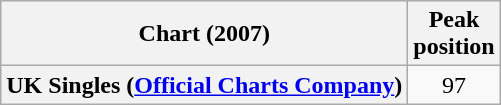<table class="wikitable plainrowheaders" style="text-align:center;">
<tr>
<th scope="col">Chart (2007)</th>
<th scope="col">Peak<br>position</th>
</tr>
<tr>
<th scope="row">UK Singles (<a href='#'>Official Charts Company</a>)</th>
<td>97</td>
</tr>
</table>
